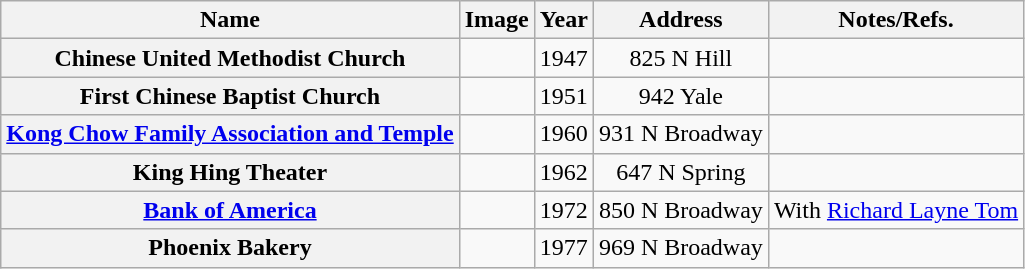<table class="wikitable sortable" style="text-align:center;font-size:100%;">
<tr>
<th>Name</th>
<th class="unsortable">Image</th>
<th>Year</th>
<th>Address</th>
<th class="unsortable">Notes/Refs.</th>
</tr>
<tr>
<th>Chinese United Methodist Church</th>
<td></td>
<td>1947</td>
<td>825 N Hill</td>
<td style="text-align:left;"></td>
</tr>
<tr>
<th>First Chinese Baptist Church</th>
<td></td>
<td>1951</td>
<td>942 Yale</td>
<td style="text-align:left;"></td>
</tr>
<tr>
<th><a href='#'>Kong Chow Family Association and Temple</a></th>
<td></td>
<td>1960</td>
<td>931 N Broadway</td>
<td style="text-align:left;"></td>
</tr>
<tr>
<th>King Hing Theater</th>
<td></td>
<td>1962</td>
<td>647 N Spring</td>
<td style="text-align:left;"></td>
</tr>
<tr>
<th><a href='#'>Bank of America</a></th>
<td></td>
<td>1972</td>
<td>850 N Broadway</td>
<td style="text-align:left;">With <a href='#'>Richard Layne Tom</a></td>
</tr>
<tr>
<th>Phoenix Bakery</th>
<td></td>
<td>1977</td>
<td>969 N Broadway</td>
<td style="text-align:left;"></td>
</tr>
</table>
